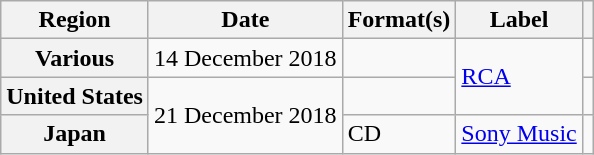<table class="wikitable plainrowheaders">
<tr>
<th scope="col">Region</th>
<th scope="col">Date</th>
<th scope="col">Format(s)</th>
<th scope="col">Label</th>
<th scope="col"></th>
</tr>
<tr>
<th scope="row">Various</th>
<td>14 December 2018</td>
<td></td>
<td rowspan="2"><a href='#'>RCA</a></td>
<td style="text-align:center;"></td>
</tr>
<tr>
<th scope="row">United States</th>
<td rowspan="2">21 December 2018</td>
<td></td>
<td style="text-align:center;"></td>
</tr>
<tr>
<th scope="row">Japan</th>
<td>CD</td>
<td><a href='#'>Sony Music</a></td>
<td style="text-align:center;"></td>
</tr>
</table>
